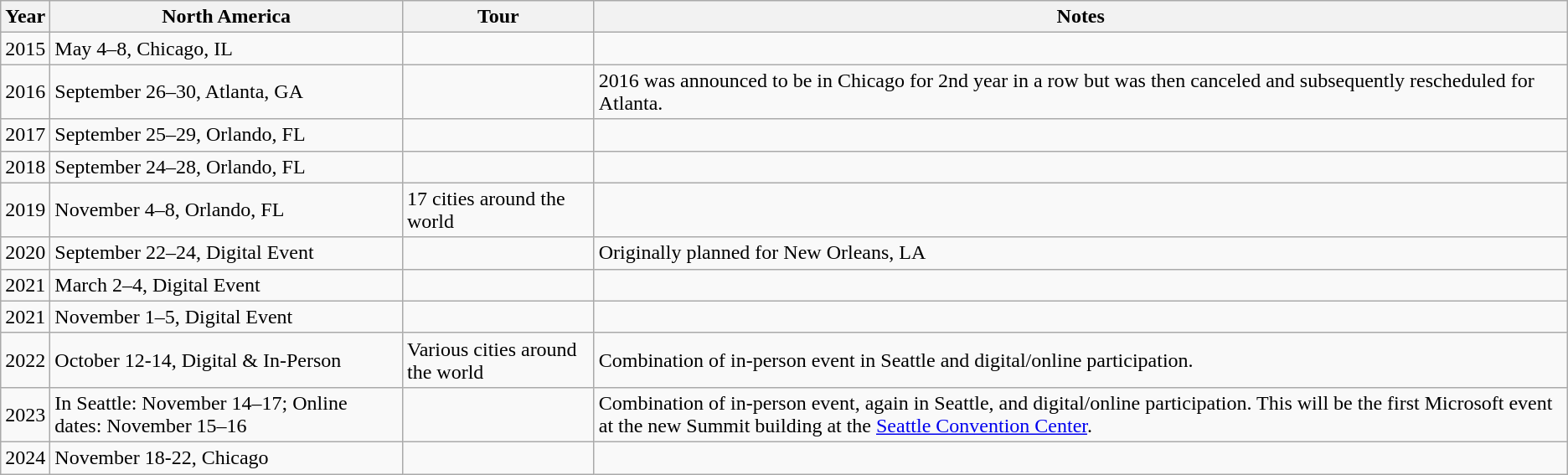<table class="wikitable" border="1">
<tr>
<th>Year</th>
<th>North America</th>
<th>Tour</th>
<th>Notes</th>
</tr>
<tr>
<td>2015</td>
<td>May 4–8, Chicago, IL</td>
<td></td>
<td></td>
</tr>
<tr>
<td>2016</td>
<td>September 26–30, Atlanta, GA</td>
<td></td>
<td>2016 was announced to be in Chicago for 2nd year in a row but was then canceled and subsequently rescheduled for Atlanta.</td>
</tr>
<tr>
<td>2017</td>
<td>September 25–29, Orlando, FL</td>
<td></td>
<td></td>
</tr>
<tr>
<td>2018</td>
<td>September 24–28, Orlando, FL</td>
<td></td>
<td></td>
</tr>
<tr>
<td>2019</td>
<td>November 4–8, Orlando, FL</td>
<td>17 cities around the world</td>
<td></td>
</tr>
<tr>
<td>2020</td>
<td>September 22–24, Digital Event</td>
<td></td>
<td>Originally planned for New Orleans, LA</td>
</tr>
<tr>
<td>2021</td>
<td>March 2–4, Digital Event</td>
<td></td>
<td></td>
</tr>
<tr>
<td>2021</td>
<td>November 1–5, Digital Event</td>
<td></td>
<td></td>
</tr>
<tr>
<td>2022</td>
<td>October 12-14, Digital & In-Person</td>
<td>Various cities around the world</td>
<td>Combination of in-person event in Seattle and digital/online participation.</td>
</tr>
<tr>
<td>2023</td>
<td>In Seattle: November 14–17; Online dates: November 15–16</td>
<td></td>
<td>Combination of in-person event, again in Seattle, and digital/online participation. This will be the first Microsoft event at the new Summit building at the <a href='#'>Seattle Convention Center</a>.</td>
</tr>
<tr>
<td>2024</td>
<td>November 18-22, Chicago</td>
<td></td>
<td></td>
</tr>
</table>
